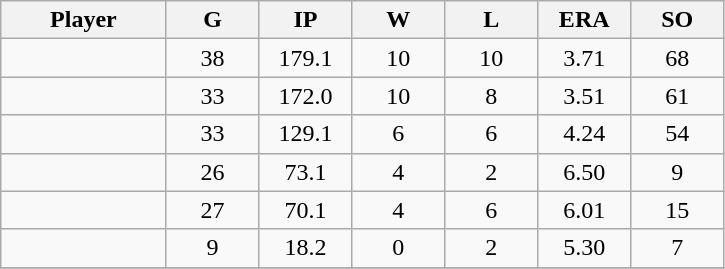<table class="wikitable sortable">
<tr>
<th bgcolor="#DDDDFF" width="16%">Player</th>
<th bgcolor="#DDDDFF" width="9%">G</th>
<th bgcolor="#DDDDFF" width="9%">IP</th>
<th bgcolor="#DDDDFF" width="9%">W</th>
<th bgcolor="#DDDDFF" width="9%">L</th>
<th bgcolor="#DDDDFF" width="9%">ERA</th>
<th bgcolor="#DDDDFF" width="9%">SO</th>
</tr>
<tr align="center">
<td></td>
<td>38</td>
<td>179.1</td>
<td>10</td>
<td>10</td>
<td>3.71</td>
<td>68</td>
</tr>
<tr align="center">
<td></td>
<td>33</td>
<td>172.0</td>
<td>10</td>
<td>8</td>
<td>3.51</td>
<td>61</td>
</tr>
<tr align="center">
<td></td>
<td>33</td>
<td>129.1</td>
<td>6</td>
<td>6</td>
<td>4.24</td>
<td>54</td>
</tr>
<tr align="center">
<td></td>
<td>26</td>
<td>73.1</td>
<td>4</td>
<td>2</td>
<td>6.50</td>
<td>9</td>
</tr>
<tr align="center">
<td></td>
<td>27</td>
<td>70.1</td>
<td>4</td>
<td>6</td>
<td>6.01</td>
<td>15</td>
</tr>
<tr align="center">
<td></td>
<td>9</td>
<td>18.2</td>
<td>0</td>
<td>2</td>
<td>5.30</td>
<td>7</td>
</tr>
<tr align="center">
</tr>
</table>
